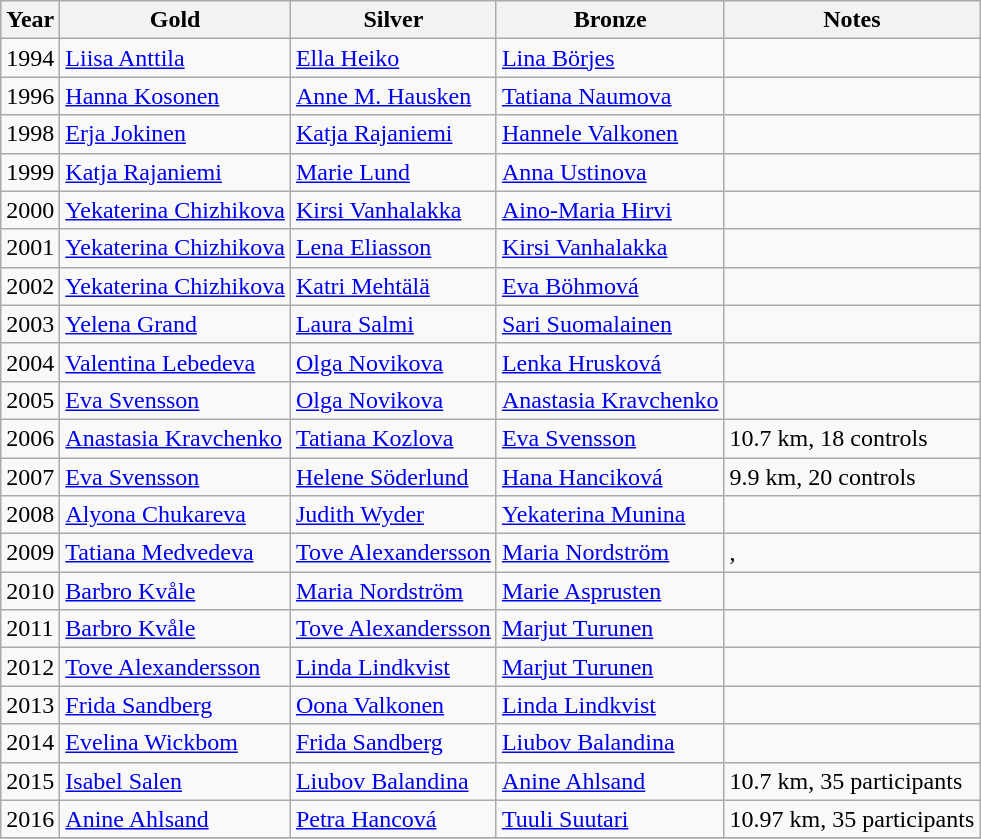<table class="wikitable">
<tr>
<th>Year</th>
<th>Gold</th>
<th>Silver</th>
<th>Bronze</th>
<th>Notes</th>
</tr>
<tr>
<td>1994</td>
<td> <a href='#'>Liisa Anttila</a></td>
<td> <a href='#'>Ella Heiko</a></td>
<td> <a href='#'>Lina Börjes</a></td>
<td></td>
</tr>
<tr>
<td>1996</td>
<td> <a href='#'>Hanna Kosonen</a></td>
<td> <a href='#'>Anne M. Hausken</a></td>
<td> <a href='#'>Tatiana Naumova</a></td>
<td></td>
</tr>
<tr>
<td>1998</td>
<td> <a href='#'>Erja Jokinen</a></td>
<td> <a href='#'>Katja Rajaniemi</a></td>
<td> <a href='#'>Hannele Valkonen</a></td>
<td></td>
</tr>
<tr>
<td>1999</td>
<td> <a href='#'>Katja Rajaniemi</a></td>
<td> <a href='#'>Marie Lund</a></td>
<td> <a href='#'>Anna Ustinova</a></td>
<td></td>
</tr>
<tr>
<td>2000</td>
<td> <a href='#'>Yekaterina Chizhikova</a></td>
<td> <a href='#'>Kirsi Vanhalakka</a></td>
<td> <a href='#'>Aino-Maria Hirvi</a></td>
<td></td>
</tr>
<tr>
<td>2001</td>
<td> <a href='#'>Yekaterina Chizhikova</a></td>
<td> <a href='#'>Lena Eliasson</a></td>
<td> <a href='#'>Kirsi Vanhalakka</a></td>
<td></td>
</tr>
<tr>
<td>2002</td>
<td> <a href='#'>Yekaterina Chizhikova</a></td>
<td> <a href='#'>Katri Mehtälä</a></td>
<td> <a href='#'>Eva Böhmová</a></td>
<td></td>
</tr>
<tr>
<td>2003</td>
<td> <a href='#'>Yelena Grand</a></td>
<td> <a href='#'>Laura Salmi</a></td>
<td> <a href='#'>Sari Suomalainen</a></td>
<td></td>
</tr>
<tr>
<td>2004</td>
<td> <a href='#'>Valentina Lebedeva</a></td>
<td> <a href='#'>Olga Novikova</a></td>
<td> <a href='#'>Lenka Hrusková</a></td>
<td></td>
</tr>
<tr>
<td>2005</td>
<td> <a href='#'>Eva Svensson</a></td>
<td> <a href='#'>Olga Novikova</a> <br></td>
<td> <a href='#'>Anastasia Kravchenko</a></td>
<td></td>
</tr>
<tr>
<td>2006</td>
<td> <a href='#'>Anastasia Kravchenko</a></td>
<td> <a href='#'>Tatiana Kozlova</a></td>
<td> <a href='#'>Eva Svensson</a></td>
<td>10.7 km, 18 controls</td>
</tr>
<tr>
<td>2007</td>
<td> <a href='#'>Eva Svensson</a></td>
<td> <a href='#'>Helene Söderlund</a></td>
<td> <a href='#'>Hana Hanciková</a></td>
<td>9.9 km, 20 controls</td>
</tr>
<tr>
<td>2008</td>
<td> <a href='#'>Alyona Chukareva</a></td>
<td> <a href='#'>Judith Wyder</a></td>
<td> <a href='#'>Yekaterina Munina</a></td>
<td></td>
</tr>
<tr>
<td>2009</td>
<td> <a href='#'>Tatiana Medvedeva</a></td>
<td> <a href='#'>Tove Alexandersson</a></td>
<td> <a href='#'>Maria Nordström</a></td>
<td>, </td>
</tr>
<tr>
<td>2010</td>
<td> <a href='#'>Barbro Kvåle</a></td>
<td> <a href='#'>Maria Nordström</a></td>
<td> <a href='#'>Marie Asprusten</a></td>
<td></td>
</tr>
<tr>
<td>2011</td>
<td> <a href='#'>Barbro Kvåle</a></td>
<td> <a href='#'>Tove Alexandersson</a></td>
<td> <a href='#'>Marjut Turunen</a></td>
<td></td>
</tr>
<tr>
<td>2012</td>
<td> <a href='#'>Tove Alexandersson</a></td>
<td> <a href='#'>Linda Lindkvist</a></td>
<td> <a href='#'>Marjut Turunen</a></td>
<td></td>
</tr>
<tr>
<td>2013</td>
<td> <a href='#'>Frida Sandberg</a></td>
<td> <a href='#'>Oona Valkonen</a></td>
<td> <a href='#'>Linda Lindkvist</a></td>
<td></td>
</tr>
<tr>
<td>2014</td>
<td> <a href='#'>Evelina Wickbom</a></td>
<td> <a href='#'>Frida Sandberg</a></td>
<td> <a href='#'>Liubov Balandina</a></td>
<td></td>
</tr>
<tr>
<td>2015</td>
<td> <a href='#'>Isabel Salen</a></td>
<td> <a href='#'>Liubov Balandina</a></td>
<td> <a href='#'>Anine Ahlsand</a></td>
<td>10.7 km, 35 participants</td>
</tr>
<tr>
<td>2016</td>
<td> <a href='#'>Anine Ahlsand</a></td>
<td> <a href='#'>Petra Hancová</a></td>
<td> <a href='#'>Tuuli Suutari</a></td>
<td>10.97 km, 35 participants</td>
</tr>
<tr>
</tr>
</table>
